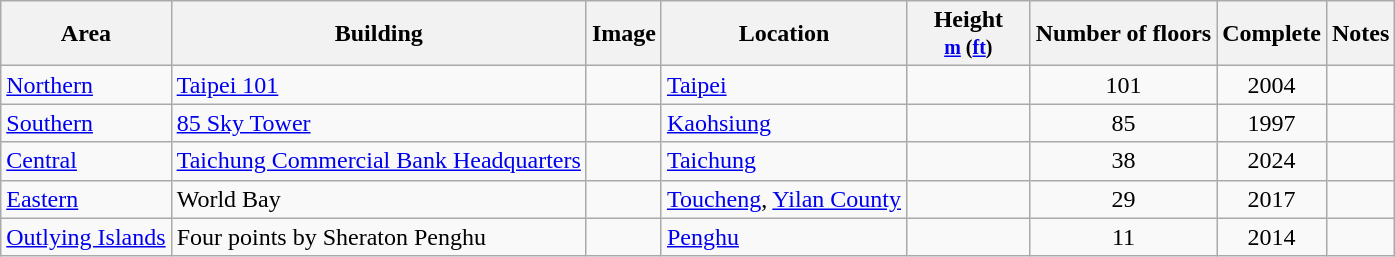<table class="wikitable sortable">
<tr>
<th>Area</th>
<th>Building</th>
<th class="unsortable">Image</th>
<th>Location</th>
<th width="75px">Height<br><small><a href='#'>m</a> (<a href='#'>ft</a>)</small></th>
<th>Number of floors</th>
<th>Complete</th>
<th class="unsortable">Notes</th>
</tr>
<tr>
<td><a href='#'>Northern</a></td>
<td><a href='#'>Taipei 101</a></td>
<td></td>
<td><a href='#'>Taipei</a></td>
<td align="center"></td>
<td align="center">101</td>
<td align="center">2004</td>
<td></td>
</tr>
<tr>
<td><a href='#'>Southern</a></td>
<td><a href='#'>85 Sky Tower</a></td>
<td></td>
<td><a href='#'>Kaohsiung</a></td>
<td align="center"></td>
<td align="center">85</td>
<td align="center">1997</td>
<td></td>
</tr>
<tr>
<td><a href='#'>Central</a></td>
<td><a href='#'>Taichung Commercial Bank Headquarters</a></td>
<td></td>
<td><a href='#'>Taichung</a></td>
<td align="center"></td>
<td align="center">38</td>
<td align="center">2024</td>
<td></td>
</tr>
<tr>
<td><a href='#'>Eastern</a></td>
<td>World Bay</td>
<td></td>
<td><a href='#'>Toucheng</a>, <a href='#'>Yilan County</a></td>
<td align="center"></td>
<td align="center">29</td>
<td align="center">2017</td>
<td></td>
</tr>
<tr>
<td><a href='#'>Outlying Islands</a></td>
<td>Four points by Sheraton Penghu</td>
<td></td>
<td><a href='#'>Penghu</a></td>
<td align="center"></td>
<td align="center">11</td>
<td align="center">2014</td>
<td></td>
</tr>
</table>
